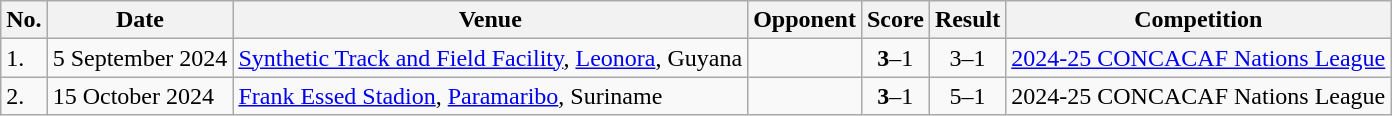<table class="wikitable" border="1">
<tr>
<th>No.</th>
<th>Date</th>
<th>Venue</th>
<th>Opponent</th>
<th>Score</th>
<th>Result</th>
<th>Competition</th>
</tr>
<tr>
<td>1.</td>
<td>5 September 2024</td>
<td><a href='#'>Synthetic Track and Field Facility</a>, <a href='#'>Leonora</a>, Guyana</td>
<td></td>
<td align=center><strong>3</strong>–1</td>
<td align=center>3–1</td>
<td><a href='#'>2024-25 CONCACAF Nations League</a></td>
</tr>
<tr>
<td>2.</td>
<td>15 October 2024</td>
<td><a href='#'>Frank Essed Stadion</a>, <a href='#'>Paramaribo</a>, Suriname</td>
<td></td>
<td align=center><strong>3</strong>–1</td>
<td align=center>5–1</td>
<td>2024-25 CONCACAF Nations League</td>
</tr>
</table>
